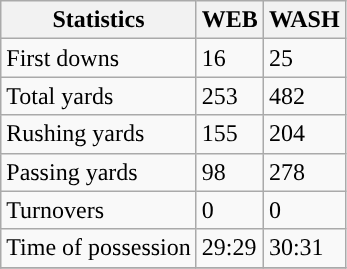<table class="wikitable" style="float: left;">
<tr>
<th>Statistics</th>
<th>WEB</th>
<th>WASH</th>
</tr>
<tr>
<td>First downs</td>
<td>16</td>
<td>25</td>
</tr>
<tr>
<td>Total yards</td>
<td>253</td>
<td>482</td>
</tr>
<tr>
<td>Rushing yards</td>
<td>155</td>
<td>204</td>
</tr>
<tr>
<td>Passing yards</td>
<td>98</td>
<td>278</td>
</tr>
<tr>
<td>Turnovers</td>
<td>0</td>
<td>0</td>
</tr>
<tr>
<td>Time of possession</td>
<td>29:29</td>
<td>30:31</td>
</tr>
<tr>
</tr>
</table>
